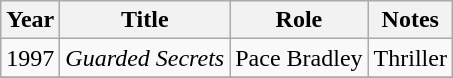<table class="wikitable sortable">
<tr>
<th>Year</th>
<th>Title</th>
<th>Role</th>
<th>Notes</th>
</tr>
<tr>
<td>1997</td>
<td><em>Guarded Secrets</em></td>
<td>Pace Bradley</td>
<td>Thriller</td>
</tr>
<tr>
</tr>
</table>
